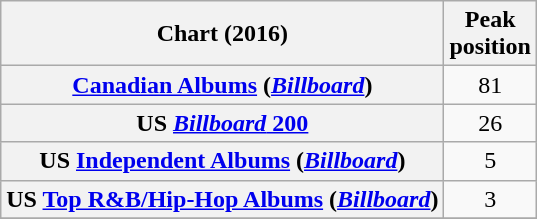<table class="wikitable sortable plainrowheaders">
<tr>
<th scope="col">Chart (2016)</th>
<th scope="col">Peak<br>position</th>
</tr>
<tr>
<th scope="row"><a href='#'>Canadian Albums</a> (<em><a href='#'>Billboard</a></em>)</th>
<td style="text-align:center;">81</td>
</tr>
<tr>
<th scope="row">US <a href='#'><em>Billboard</em> 200</a></th>
<td style="text-align:center;">26</td>
</tr>
<tr>
<th scope="row">US <a href='#'>Independent Albums</a> (<em><a href='#'>Billboard</a></em>)</th>
<td style="text-align:center;">5</td>
</tr>
<tr>
<th scope="row">US <a href='#'>Top R&B/Hip-Hop Albums</a> (<em><a href='#'>Billboard</a></em>)</th>
<td style="text-align:center;">3</td>
</tr>
<tr>
</tr>
</table>
